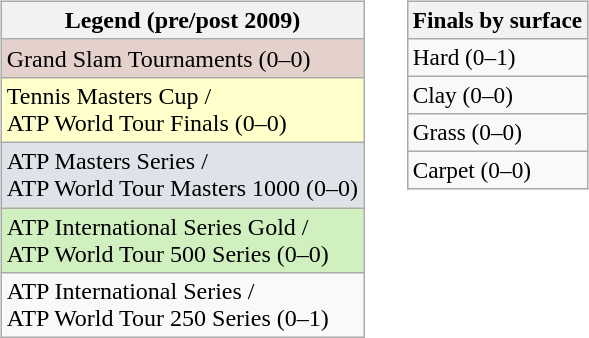<table width=43%>
<tr>
<td valign=top width=33% align=left><br><table class="wikitable">
<tr>
<th>Legend (pre/post 2009)</th>
</tr>
<tr bgcolor="#e5d1cb">
<td>Grand Slam Tournaments (0–0)</td>
</tr>
<tr bgcolor="ffffcc">
<td>Tennis Masters Cup / <br> ATP World Tour Finals (0–0)</td>
</tr>
<tr bgcolor="#dfe2e9">
<td>ATP Masters Series / <br> ATP World Tour Masters 1000 (0–0)</td>
</tr>
<tr bgcolor=#d0f0c0>
<td>ATP International Series Gold / <br> ATP World Tour 500 Series (0–0)</td>
</tr>
<tr>
<td>ATP International Series / <br> ATP World Tour 250 Series (0–1)</td>
</tr>
</table>
</td>
<td valign=top width=33% align=left><br><table class="wikitable" style="font-size:97%;">
<tr>
<th>Finals by surface</th>
</tr>
<tr>
<td>Hard (0–1)</td>
</tr>
<tr>
<td>Clay (0–0)</td>
</tr>
<tr>
<td>Grass (0–0)</td>
</tr>
<tr>
<td>Carpet (0–0)</td>
</tr>
</table>
</td>
</tr>
</table>
